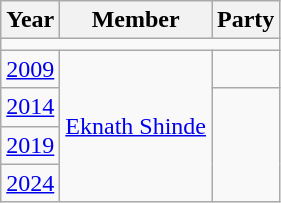<table class="wikitable">
<tr>
<th>Year</th>
<th>Member</th>
<th colspan="2">Party</th>
</tr>
<tr>
<td colspan="5"></td>
</tr>
<tr>
<td><a href='#'>2009</a></td>
<td rowspan="4"><a href='#'>Eknath Shinde</a></td>
<td></td>
</tr>
<tr>
<td><a href='#'>2014</a></td>
</tr>
<tr>
<td><a href='#'>2019</a></td>
</tr>
<tr>
<td><a href='#'>2024</a></td>
</tr>
</table>
